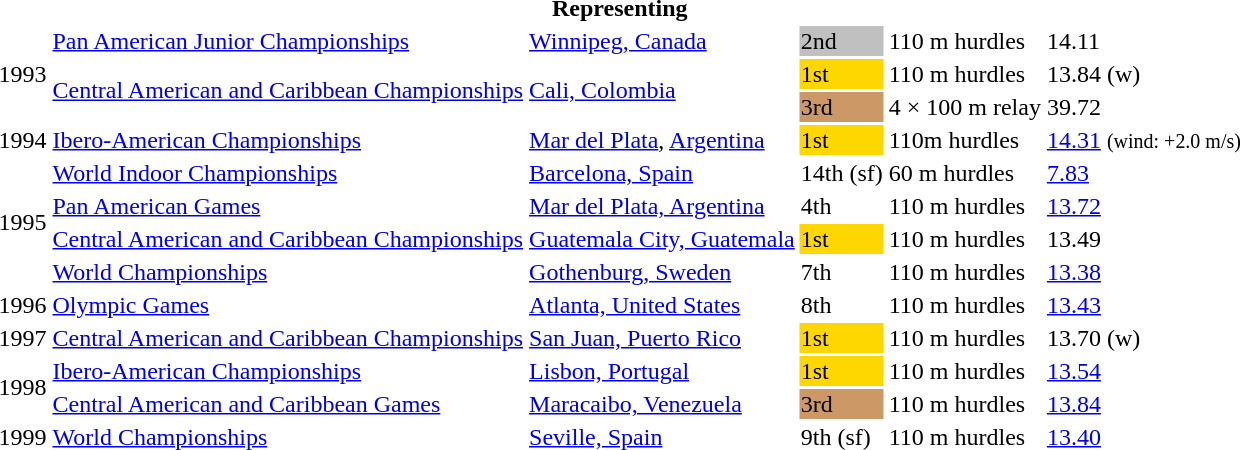<table>
<tr>
<th colspan="6">Representing </th>
</tr>
<tr>
<td rowspan=3>1993</td>
<td><a href='#'>Pan American Junior Championships</a></td>
<td><a href='#'>Winnipeg, Canada</a></td>
<td bgcolor=silver>2nd</td>
<td>110 m hurdles</td>
<td>14.11</td>
</tr>
<tr>
<td rowspan=2><a href='#'>Central American and Caribbean Championships</a></td>
<td rowspan=2><a href='#'>Cali, Colombia</a></td>
<td bgcolor=gold>1st</td>
<td>110 m hurdles</td>
<td>13.84 (w)</td>
</tr>
<tr>
<td bgcolor=cc9966>3rd</td>
<td>4 × 100 m relay</td>
<td>39.72</td>
</tr>
<tr>
<td>1994</td>
<td><a href='#'>Ibero-American Championships</a></td>
<td><a href='#'>Mar del Plata</a>, <a href='#'>Argentina</a></td>
<td bgcolor=gold>1st</td>
<td>110m hurdles</td>
<td><a href='#'>14.31</a> <small>(wind: +2.0 m/s)</small></td>
</tr>
<tr>
<td rowspan=4>1995</td>
<td><a href='#'>World Indoor Championships</a></td>
<td><a href='#'>Barcelona, Spain</a></td>
<td>14th (sf)</td>
<td>60 m hurdles</td>
<td><a href='#'>7.83</a></td>
</tr>
<tr>
<td><a href='#'>Pan American Games</a></td>
<td><a href='#'>Mar del Plata, Argentina</a></td>
<td>4th</td>
<td>110 m hurdles</td>
<td><a href='#'>13.72</a></td>
</tr>
<tr>
<td><a href='#'>Central American and Caribbean Championships</a></td>
<td><a href='#'>Guatemala City, Guatemala</a></td>
<td bgcolor=gold>1st</td>
<td>110 m hurdles</td>
<td>13.49</td>
</tr>
<tr>
<td><a href='#'>World Championships</a></td>
<td><a href='#'>Gothenburg, Sweden</a></td>
<td>7th</td>
<td>110 m hurdles</td>
<td><a href='#'>13.38</a></td>
</tr>
<tr>
<td>1996</td>
<td><a href='#'>Olympic Games</a></td>
<td><a href='#'>Atlanta, United States</a></td>
<td>8th</td>
<td>110 m hurdles</td>
<td><a href='#'>13.43</a></td>
</tr>
<tr>
<td>1997</td>
<td><a href='#'>Central American and Caribbean Championships</a></td>
<td><a href='#'>San Juan, Puerto Rico</a></td>
<td bgcolor=gold>1st</td>
<td>110 m hurdles</td>
<td>13.70 (w)</td>
</tr>
<tr>
<td rowspan=2>1998</td>
<td><a href='#'>Ibero-American Championships</a></td>
<td><a href='#'>Lisbon, Portugal</a></td>
<td bgcolor=gold>1st</td>
<td>110 m hurdles</td>
<td><a href='#'>13.54</a></td>
</tr>
<tr>
<td><a href='#'>Central American and Caribbean Games</a></td>
<td><a href='#'>Maracaibo, Venezuela</a></td>
<td bgcolor=cc9966>3rd</td>
<td>110 m hurdles</td>
<td><a href='#'>13.84</a></td>
</tr>
<tr>
<td>1999</td>
<td><a href='#'>World Championships</a></td>
<td><a href='#'>Seville, Spain</a></td>
<td>9th (sf)</td>
<td>110 m hurdles</td>
<td><a href='#'>13.40</a></td>
</tr>
</table>
